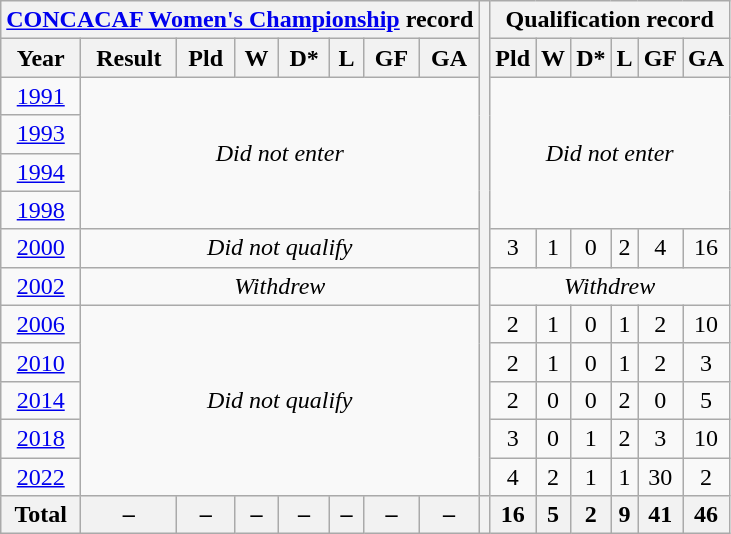<table class="wikitable" style="text-align: center;">
<tr>
<th colspan=8><a href='#'>CONCACAF Women's Championship</a> record</th>
<th rowspan=13></th>
<th colspan=6>Qualification record</th>
</tr>
<tr>
<th>Year</th>
<th>Result</th>
<th>Pld</th>
<th>W</th>
<th>D*</th>
<th>L</th>
<th>GF</th>
<th>GA</th>
<th>Pld</th>
<th>W</th>
<th>D*</th>
<th>L</th>
<th>GF</th>
<th>GA</th>
</tr>
<tr>
<td> <a href='#'>1991</a></td>
<td colspan=7 rowspan=4><em>Did not enter</em></td>
<td colspan=6 rowspan=4><em>Did not enter</em></td>
</tr>
<tr>
<td> <a href='#'>1993</a></td>
</tr>
<tr>
<td> <a href='#'>1994</a></td>
</tr>
<tr>
<td> <a href='#'>1998</a></td>
</tr>
<tr>
<td> <a href='#'>2000</a></td>
<td colspan=7><em>Did not qualify</em></td>
<td>3</td>
<td>1</td>
<td>0</td>
<td>2</td>
<td>4</td>
<td>16</td>
</tr>
<tr>
<td> <a href='#'>2002</a></td>
<td colspan=7><em>Withdrew</em></td>
<td colspan=6><em>Withdrew</em></td>
</tr>
<tr>
<td> <a href='#'>2006</a></td>
<td colspan=7 rowspan=5><em>Did not qualify</em></td>
<td>2</td>
<td>1</td>
<td>0</td>
<td>1</td>
<td>2</td>
<td>10</td>
</tr>
<tr>
<td> <a href='#'>2010</a></td>
<td>2</td>
<td>1</td>
<td>0</td>
<td>1</td>
<td>2</td>
<td>3</td>
</tr>
<tr>
<td> <a href='#'>2014</a></td>
<td>2</td>
<td>0</td>
<td>0</td>
<td>2</td>
<td>0</td>
<td>5</td>
</tr>
<tr>
<td> <a href='#'>2018</a></td>
<td>3</td>
<td>0</td>
<td>1</td>
<td>2</td>
<td>3</td>
<td>10</td>
</tr>
<tr>
<td> <a href='#'>2022</a></td>
<td>4</td>
<td>2</td>
<td>1</td>
<td>1</td>
<td>30</td>
<td>2</td>
</tr>
<tr>
<th>Total</th>
<th>–</th>
<th>–</th>
<th>–</th>
<th>–</th>
<th>–</th>
<th>–</th>
<th>–</th>
<th></th>
<th>16</th>
<th>5</th>
<th>2</th>
<th>9</th>
<th>41</th>
<th>46</th>
</tr>
</table>
